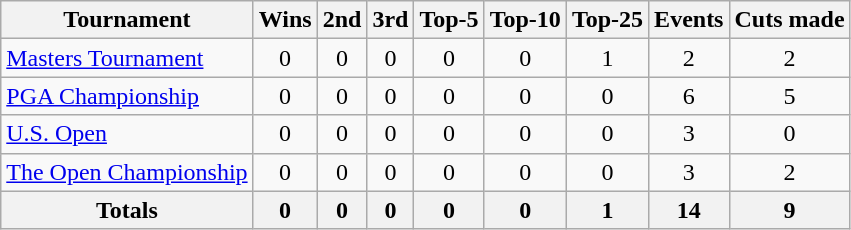<table class=wikitable style=text-align:center>
<tr>
<th>Tournament</th>
<th>Wins</th>
<th>2nd</th>
<th>3rd</th>
<th>Top-5</th>
<th>Top-10</th>
<th>Top-25</th>
<th>Events</th>
<th>Cuts made</th>
</tr>
<tr>
<td align=left><a href='#'>Masters Tournament</a></td>
<td>0</td>
<td>0</td>
<td>0</td>
<td>0</td>
<td>0</td>
<td>1</td>
<td>2</td>
<td>2</td>
</tr>
<tr>
<td align=left><a href='#'>PGA Championship</a></td>
<td>0</td>
<td>0</td>
<td>0</td>
<td>0</td>
<td>0</td>
<td>0</td>
<td>6</td>
<td>5</td>
</tr>
<tr>
<td align=left><a href='#'>U.S. Open</a></td>
<td>0</td>
<td>0</td>
<td>0</td>
<td>0</td>
<td>0</td>
<td>0</td>
<td>3</td>
<td>0</td>
</tr>
<tr>
<td align=left><a href='#'>The Open Championship</a></td>
<td>0</td>
<td>0</td>
<td>0</td>
<td>0</td>
<td>0</td>
<td>0</td>
<td>3</td>
<td>2</td>
</tr>
<tr>
<th>Totals</th>
<th>0</th>
<th>0</th>
<th>0</th>
<th>0</th>
<th>0</th>
<th>1</th>
<th>14</th>
<th>9</th>
</tr>
</table>
